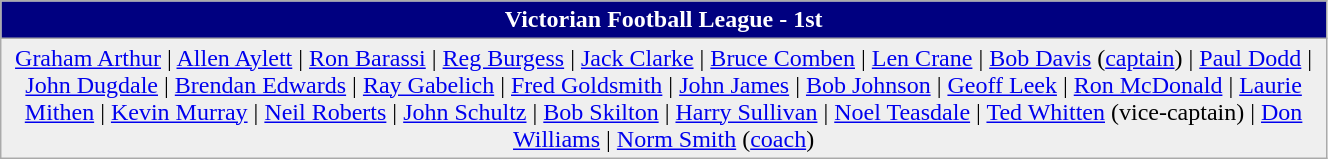<table class="wikitable" style="text-align:center;" width=70%>
<tr>
<th colspan=2 style="background:navy;color:white;">Victorian Football League - 1st</th>
</tr>
<tr bgcolor="#efefef">
<td><a href='#'>Graham Arthur</a> | <a href='#'>Allen Aylett</a> | <a href='#'>Ron Barassi</a> | <a href='#'>Reg Burgess</a> | <a href='#'>Jack Clarke</a> | <a href='#'>Bruce Comben</a> | <a href='#'>Len Crane</a> | <a href='#'>Bob Davis</a> (<a href='#'>captain</a>) | <a href='#'>Paul Dodd</a> | <a href='#'>John Dugdale</a> | <a href='#'>Brendan Edwards</a> | <a href='#'>Ray Gabelich</a> | <a href='#'>Fred Goldsmith</a> | <a href='#'>John James</a> | <a href='#'>Bob Johnson</a> | <a href='#'>Geoff Leek</a> | <a href='#'>Ron McDonald</a> | <a href='#'>Laurie Mithen</a> | <a href='#'>Kevin Murray</a> | <a href='#'>Neil Roberts</a> | <a href='#'>John Schultz</a> | <a href='#'>Bob Skilton</a> | <a href='#'>Harry Sullivan</a> | <a href='#'>Noel Teasdale</a> | <a href='#'>Ted Whitten</a> (vice-captain) | <a href='#'>Don Williams</a> | <a href='#'>Norm Smith</a> (<a href='#'>coach</a>)</td>
</tr>
</table>
